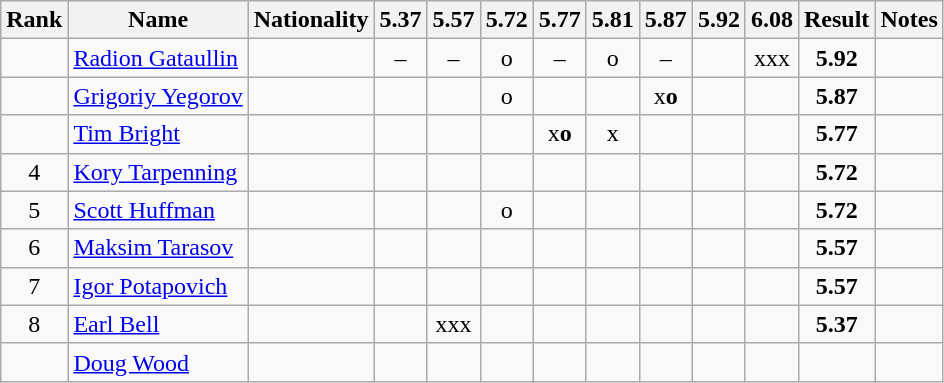<table class="wikitable sortable" style="text-align:center">
<tr>
<th>Rank</th>
<th>Name</th>
<th>Nationality</th>
<th>5.37</th>
<th>5.57</th>
<th>5.72</th>
<th>5.77</th>
<th>5.81</th>
<th>5.87</th>
<th>5.92</th>
<th>6.08</th>
<th>Result</th>
<th>Notes</th>
</tr>
<tr>
<td></td>
<td align=left><a href='#'>Radion Gataullin</a></td>
<td align=left></td>
<td>–</td>
<td>–</td>
<td>o</td>
<td>–</td>
<td>o</td>
<td>–</td>
<td></td>
<td>xxx</td>
<td><strong>5.92</strong></td>
<td></td>
</tr>
<tr>
<td></td>
<td align=left><a href='#'>Grigoriy Yegorov</a></td>
<td align=left></td>
<td></td>
<td></td>
<td>o</td>
<td></td>
<td></td>
<td>x<strong>o</strong></td>
<td></td>
<td></td>
<td><strong>5.87</strong></td>
<td></td>
</tr>
<tr>
<td></td>
<td align=left><a href='#'>Tim Bright</a></td>
<td align=left></td>
<td></td>
<td></td>
<td></td>
<td>x<strong>o</strong></td>
<td>x</td>
<td></td>
<td></td>
<td></td>
<td><strong>5.77</strong></td>
<td></td>
</tr>
<tr>
<td>4</td>
<td align=left><a href='#'>Kory Tarpenning</a></td>
<td align=left></td>
<td></td>
<td></td>
<td></td>
<td></td>
<td></td>
<td></td>
<td></td>
<td></td>
<td><strong>5.72</strong></td>
<td></td>
</tr>
<tr>
<td>5</td>
<td align=left><a href='#'>Scott Huffman</a></td>
<td align=left></td>
<td></td>
<td></td>
<td>o</td>
<td></td>
<td></td>
<td></td>
<td></td>
<td></td>
<td><strong>5.72</strong></td>
<td></td>
</tr>
<tr>
<td>6</td>
<td align=left><a href='#'>Maksim Tarasov</a></td>
<td align=left></td>
<td></td>
<td></td>
<td></td>
<td></td>
<td></td>
<td></td>
<td></td>
<td></td>
<td><strong>5.57</strong></td>
<td></td>
</tr>
<tr>
<td>7</td>
<td align=left><a href='#'>Igor Potapovich</a></td>
<td align=left></td>
<td></td>
<td></td>
<td></td>
<td></td>
<td></td>
<td></td>
<td></td>
<td></td>
<td><strong>5.57</strong></td>
<td></td>
</tr>
<tr>
<td>8</td>
<td align=left><a href='#'>Earl Bell</a></td>
<td align=left></td>
<td></td>
<td>xxx</td>
<td></td>
<td></td>
<td></td>
<td></td>
<td></td>
<td></td>
<td><strong>5.37</strong></td>
<td></td>
</tr>
<tr>
<td></td>
<td align=left><a href='#'>Doug Wood</a></td>
<td align=left></td>
<td></td>
<td></td>
<td></td>
<td></td>
<td></td>
<td></td>
<td></td>
<td></td>
<td><strong></strong></td>
<td></td>
</tr>
</table>
